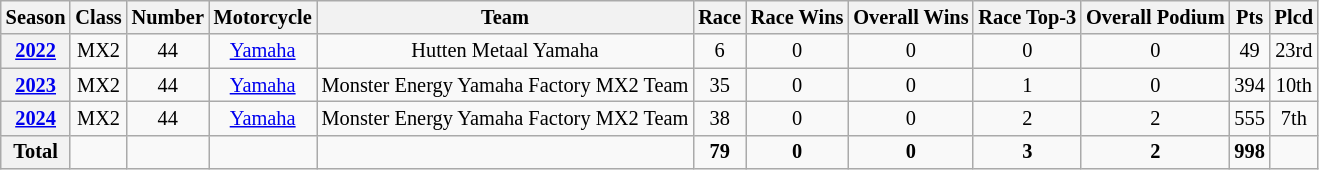<table class="wikitable" style="font-size: 85%; text-align:center">
<tr>
<th>Season</th>
<th>Class</th>
<th>Number</th>
<th>Motorcycle</th>
<th>Team</th>
<th>Race</th>
<th>Race Wins</th>
<th>Overall Wins</th>
<th>Race Top-3</th>
<th>Overall Podium</th>
<th>Pts</th>
<th>Plcd</th>
</tr>
<tr>
<th><a href='#'>2022</a></th>
<td>MX2</td>
<td>44</td>
<td><a href='#'>Yamaha</a></td>
<td>Hutten Metaal Yamaha</td>
<td>6</td>
<td>0</td>
<td>0</td>
<td>0</td>
<td>0</td>
<td>49</td>
<td>23rd</td>
</tr>
<tr>
<th><a href='#'>2023</a></th>
<td>MX2</td>
<td>44</td>
<td><a href='#'>Yamaha</a></td>
<td>Monster Energy Yamaha Factory MX2 Team</td>
<td>35</td>
<td>0</td>
<td>0</td>
<td>1</td>
<td>0</td>
<td>394</td>
<td>10th</td>
</tr>
<tr>
<th><a href='#'>2024</a></th>
<td>MX2</td>
<td>44</td>
<td><a href='#'>Yamaha</a></td>
<td>Monster Energy Yamaha Factory MX2 Team</td>
<td>38</td>
<td>0</td>
<td>0</td>
<td>2</td>
<td>2</td>
<td>555</td>
<td>7th</td>
</tr>
<tr>
<th>Total</th>
<td></td>
<td></td>
<td></td>
<td></td>
<td><strong>79</strong></td>
<td><strong>0</strong></td>
<td><strong>0</strong></td>
<td><strong>3</strong></td>
<td><strong>2</strong></td>
<td><strong>998</strong></td>
<td></td>
</tr>
</table>
